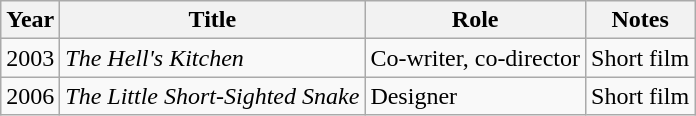<table class="wikitable sortable">
<tr>
<th>Year</th>
<th>Title</th>
<th>Role</th>
<th>Notes</th>
</tr>
<tr>
<td>2003</td>
<td><em>The Hell's Kitchen</em></td>
<td>Co-writer, co-director</td>
<td>Short film</td>
</tr>
<tr>
<td>2006</td>
<td><em>The Little Short-Sighted Snake</em></td>
<td>Designer</td>
<td>Short film</td>
</tr>
</table>
